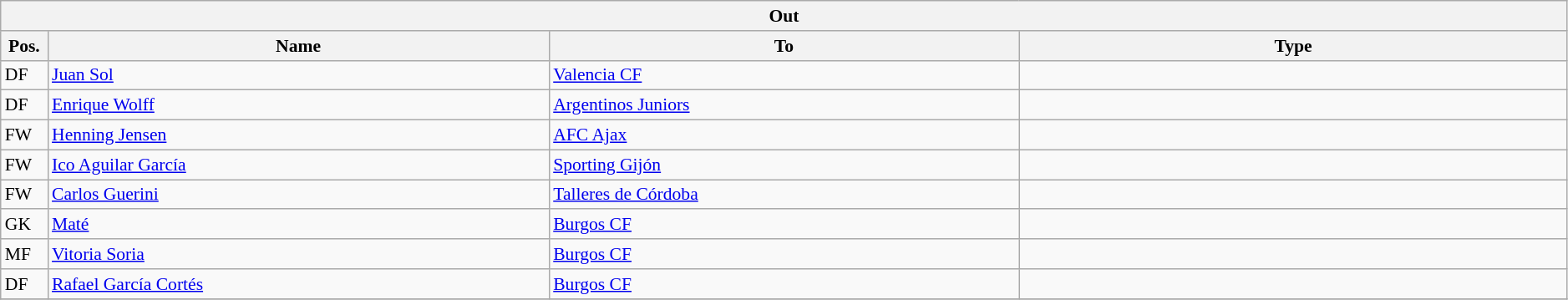<table class="wikitable" style="font-size:90%;width:99%;">
<tr>
<th colspan="4">Out</th>
</tr>
<tr>
<th width=3%>Pos.</th>
<th width=32%>Name</th>
<th width=30%>To</th>
<th width=35%>Type</th>
</tr>
<tr>
<td>DF</td>
<td><a href='#'>Juan Sol</a></td>
<td><a href='#'>Valencia CF</a></td>
<td></td>
</tr>
<tr>
<td>DF</td>
<td><a href='#'>Enrique Wolff</a></td>
<td><a href='#'>Argentinos Juniors</a></td>
<td></td>
</tr>
<tr>
<td>FW</td>
<td><a href='#'>Henning Jensen</a></td>
<td><a href='#'>AFC Ajax</a></td>
<td></td>
</tr>
<tr>
<td>FW</td>
<td><a href='#'>Ico Aguilar García</a></td>
<td><a href='#'>Sporting Gijón</a></td>
<td></td>
</tr>
<tr>
<td>FW</td>
<td><a href='#'>Carlos Guerini</a></td>
<td><a href='#'>Talleres de Córdoba</a></td>
<td></td>
</tr>
<tr>
<td>GK</td>
<td><a href='#'>Maté</a></td>
<td><a href='#'>Burgos CF</a></td>
<td></td>
</tr>
<tr>
<td>MF</td>
<td><a href='#'>Vitoria Soria</a></td>
<td><a href='#'>Burgos CF</a></td>
<td></td>
</tr>
<tr>
<td>DF</td>
<td><a href='#'>Rafael García Cortés</a></td>
<td><a href='#'>Burgos CF</a></td>
<td></td>
</tr>
<tr>
</tr>
</table>
